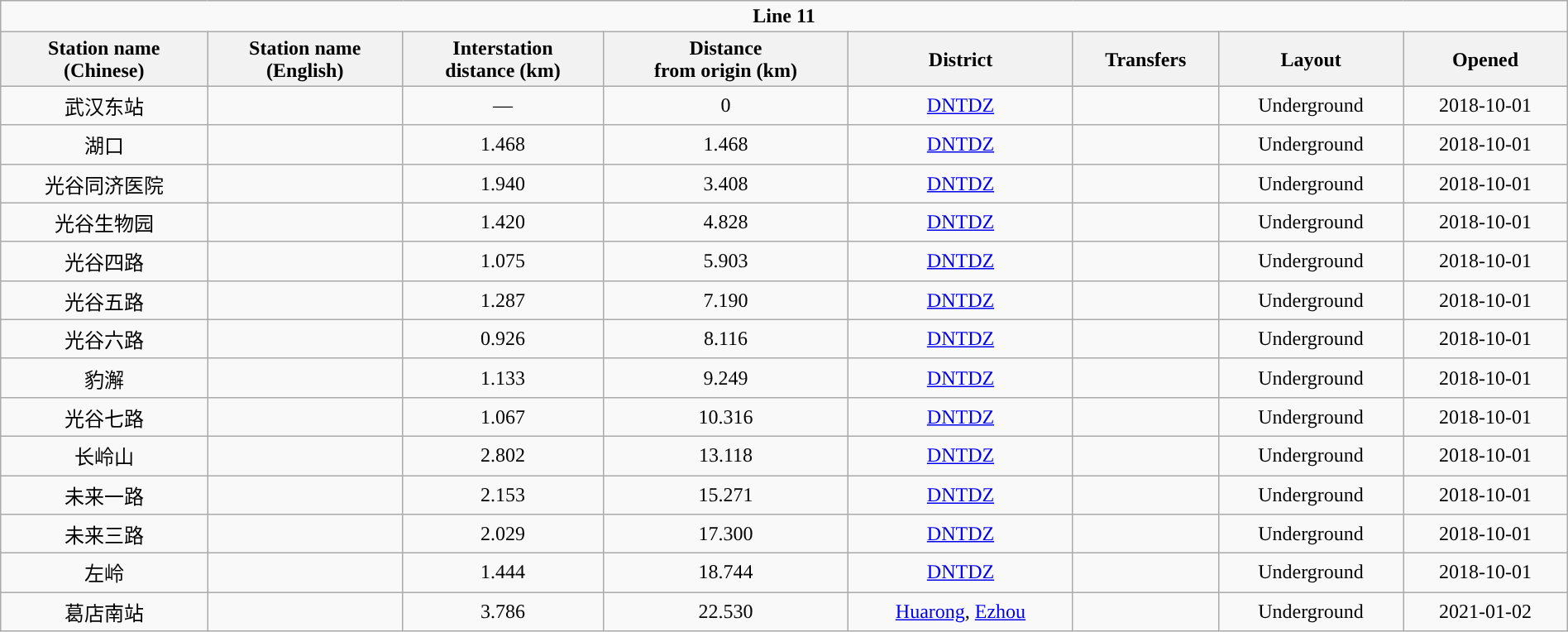<table class="wikitable" style="width:100%; text-align: center;">
<tr>
<td align=center colspan=10><span><strong>Line 11</strong></span></td>
</tr>
<tr bgcolor="#CCCCCC">
<th>Station name<br>(Chinese)</th>
<th>Station name<br>(English)</th>
<th>Interstation<br>distance (km)</th>
<th>Distance<br>from origin (km)</th>
<th>District</th>
<th>Transfers</th>
<th>Layout</th>
<th>Opened</th>
</tr>
<tr>
<td>武汉东站</td>
<td></td>
<td>—</td>
<td>0</td>
<td><a href='#'>DNTDZ</a></td>
<td></td>
<td>Underground</td>
<td>2018-10-01</td>
</tr>
<tr>
<td>湖口</td>
<td></td>
<td>1.468</td>
<td>1.468</td>
<td><a href='#'>DNTDZ</a></td>
<td></td>
<td>Underground</td>
<td>2018-10-01</td>
</tr>
<tr>
<td>光谷同济医院</td>
<td></td>
<td>1.940</td>
<td>3.408</td>
<td><a href='#'>DNTDZ</a></td>
<td></td>
<td>Underground</td>
<td>2018-10-01</td>
</tr>
<tr>
<td>光谷生物园</td>
<td></td>
<td>1.420</td>
<td>4.828</td>
<td><a href='#'>DNTDZ</a></td>
<td></td>
<td>Underground</td>
<td>2018-10-01</td>
</tr>
<tr>
<td>光谷四路</td>
<td></td>
<td>1.075</td>
<td>5.903</td>
<td><a href='#'>DNTDZ</a></td>
<td></td>
<td>Underground</td>
<td>2018-10-01</td>
</tr>
<tr>
<td>光谷五路</td>
<td></td>
<td>1.287</td>
<td>7.190</td>
<td><a href='#'>DNTDZ</a></td>
<td></td>
<td>Underground</td>
<td>2018-10-01</td>
</tr>
<tr>
<td>光谷六路</td>
<td></td>
<td>0.926</td>
<td>8.116</td>
<td><a href='#'>DNTDZ</a></td>
<td></td>
<td>Underground</td>
<td>2018-10-01</td>
</tr>
<tr>
<td>豹澥</td>
<td></td>
<td>1.133</td>
<td>9.249</td>
<td><a href='#'>DNTDZ</a></td>
<td></td>
<td>Underground</td>
<td>2018-10-01</td>
</tr>
<tr>
<td>光谷七路</td>
<td></td>
<td>1.067</td>
<td>10.316</td>
<td><a href='#'>DNTDZ</a></td>
<td></td>
<td>Underground</td>
<td>2018-10-01</td>
</tr>
<tr>
<td>长岭山</td>
<td></td>
<td>2.802</td>
<td>13.118</td>
<td><a href='#'>DNTDZ</a></td>
<td></td>
<td>Underground</td>
<td>2018-10-01</td>
</tr>
<tr>
<td>未来一路</td>
<td></td>
<td>2.153</td>
<td>15.271</td>
<td><a href='#'>DNTDZ</a></td>
<td></td>
<td>Underground</td>
<td>2018-10-01</td>
</tr>
<tr>
<td>未来三路</td>
<td></td>
<td>2.029</td>
<td>17.300</td>
<td><a href='#'>DNTDZ</a></td>
<td></td>
<td>Underground</td>
<td>2018-10-01</td>
</tr>
<tr>
<td>左岭</td>
<td></td>
<td>1.444</td>
<td>18.744</td>
<td><a href='#'>DNTDZ</a></td>
<td></td>
<td>Underground</td>
<td>2018-10-01</td>
</tr>
<tr>
<td>葛店南站</td>
<td></td>
<td>3.786</td>
<td>22.530</td>
<td><a href='#'>Huarong</a>, <a href='#'>Ezhou</a></td>
<td></td>
<td>Underground</td>
<td>2021-01-02</td>
</tr>
</table>
